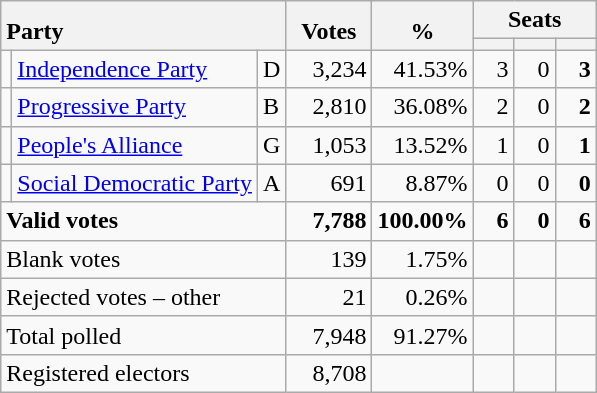<table class="wikitable" border="1" style="text-align:right;">
<tr>
<th style="text-align:left;" valign=bottom rowspan=2 colspan=3>Party</th>
<th align=center valign=bottom rowspan=2 width="50">Votes</th>
<th align=center valign=bottom rowspan=2 width="50">%</th>
<th colspan=3>Seats</th>
</tr>
<tr>
<th align=center valign=bottom width="20"><small></small></th>
<th align=center valign=bottom width="20"><small><a href='#'></a></small></th>
<th align=center valign=bottom width="20"><small></small></th>
</tr>
<tr>
<td></td>
<td align=left><a href='#'>Independence Party</a></td>
<td align=left>D</td>
<td>3,234</td>
<td>41.53%</td>
<td>3</td>
<td>0</td>
<td><strong>3</strong></td>
</tr>
<tr>
<td></td>
<td align=left><a href='#'>Progressive Party</a></td>
<td align=left>B</td>
<td>2,810</td>
<td>36.08%</td>
<td>2</td>
<td>0</td>
<td><strong>2</strong></td>
</tr>
<tr>
<td></td>
<td align=left><a href='#'>People's Alliance</a></td>
<td align=left>G</td>
<td>1,053</td>
<td>13.52%</td>
<td>1</td>
<td>0</td>
<td><strong>1</strong></td>
</tr>
<tr>
<td></td>
<td align=left><a href='#'>Social Democratic Party</a></td>
<td align=left>A</td>
<td>691</td>
<td>8.87%</td>
<td>0</td>
<td>0</td>
<td><strong>0</strong></td>
</tr>
<tr style="font-weight:bold">
<td align=left colspan=3>Valid votes</td>
<td>7,788</td>
<td>100.00%</td>
<td>6</td>
<td>0</td>
<td>6</td>
</tr>
<tr>
<td align=left colspan=3>Blank votes</td>
<td>139</td>
<td>1.75%</td>
<td></td>
<td></td>
<td></td>
</tr>
<tr>
<td align=left colspan=3>Rejected votes – other</td>
<td>21</td>
<td>0.26%</td>
<td></td>
<td></td>
<td></td>
</tr>
<tr>
<td align=left colspan=3>Total polled</td>
<td>7,948</td>
<td>91.27%</td>
<td></td>
<td></td>
<td></td>
</tr>
<tr>
<td align=left colspan=3>Registered electors</td>
<td>8,708</td>
<td></td>
<td></td>
<td></td>
<td></td>
</tr>
</table>
